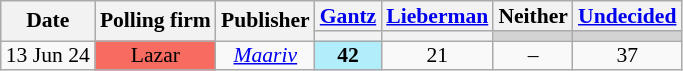<table class="wikitable sortable" style="text-align:center; font-size:90%; line-height:13px">
<tr>
<th rowspan=2>Date</th>
<th rowspan=2>Polling firm</th>
<th rowspan=2>Publisher</th>
<th><a href='#'>Gantz</a></th>
<th><a href='#'>Lieberman</a></th>
<th>Neither</th>
<th><a href='#'>Undecided</a></th>
</tr>
<tr>
<th style=background:></th>
<th style=background:></th>
<th style=background:#d3d3d3></th>
<th style=background:#d3d3d3></th>
</tr>
<tr>
<td data-sort-value=2024-06-13>13 Jun 24</td>
<td style=background:#F86B61>Lazar</td>
<td><em><a href='#'>Maariv</a></em></td>
<td style=background:#B2EDFB><strong>42</strong>	</td>
<td>21					</td>
<td>–					</td>
<td>37					</td>
</tr>
</table>
